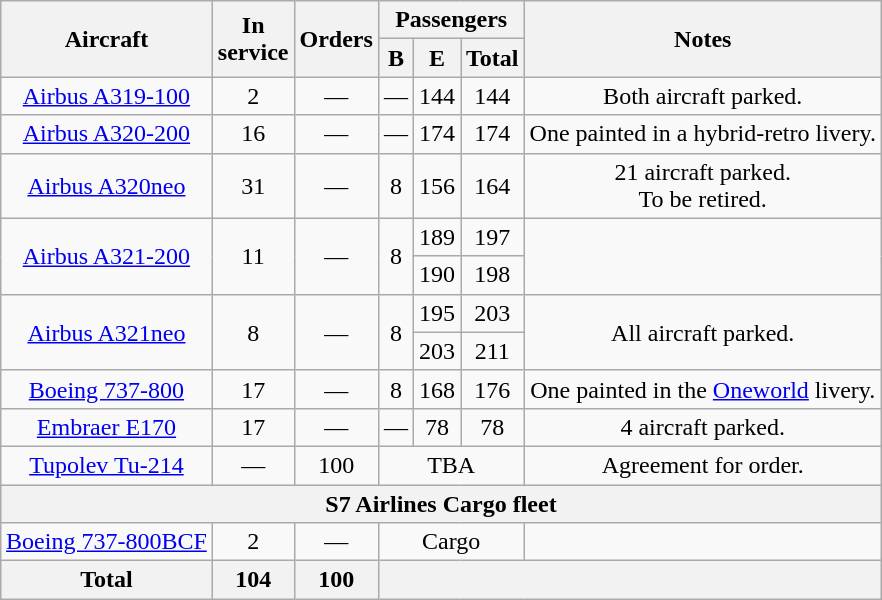<table class="wikitable" style="border-collapse:collapse;text-align:center;margin:auto;">
<tr>
<th rowspan="2">Aircraft</th>
<th rowspan="2">In<br>service</th>
<th rowspan="2">Orders</th>
<th colspan="3">Passengers</th>
<th rowspan="2">Notes</th>
</tr>
<tr>
<th><abbr>B</abbr></th>
<th><abbr>E</abbr></th>
<th>Total</th>
</tr>
<tr>
<td><a href='#'>Airbus A319-100</a></td>
<td>2</td>
<td>—</td>
<td>—</td>
<td>144</td>
<td>144</td>
<td>Both aircraft parked.</td>
</tr>
<tr>
<td><a href='#'>Airbus A320-200</a></td>
<td>16</td>
<td>—</td>
<td>—</td>
<td>174</td>
<td>174</td>
<td>One painted in a hybrid-retro livery.</td>
</tr>
<tr>
<td><a href='#'>Airbus A320neo</a></td>
<td>31</td>
<td>—</td>
<td>8</td>
<td>156</td>
<td>164</td>
<td>21 aircraft parked.<br>To be retired.</td>
</tr>
<tr>
<td rowspan="2"><a href='#'>Airbus A321-200</a></td>
<td rowspan="2">11</td>
<td rowspan="2">—</td>
<td rowspan="2">8</td>
<td>189</td>
<td>197</td>
<td rowspan="2"></td>
</tr>
<tr>
<td>190</td>
<td>198</td>
</tr>
<tr>
<td rowspan="2"><a href='#'>Airbus A321neo</a></td>
<td rowspan="2">8</td>
<td rowspan="2">—</td>
<td rowspan="2">8</td>
<td>195</td>
<td>203</td>
<td rowspan="2">All aircraft parked.</td>
</tr>
<tr>
<td>203</td>
<td>211</td>
</tr>
<tr>
<td><a href='#'>Boeing 737-800</a></td>
<td>17</td>
<td>—</td>
<td>8</td>
<td>168</td>
<td>176</td>
<td>One painted in the <a href='#'>Oneworld</a> livery.</td>
</tr>
<tr>
<td><a href='#'>Embraer E170</a></td>
<td>17</td>
<td>—</td>
<td>—</td>
<td>78</td>
<td>78</td>
<td>4 aircraft parked.</td>
</tr>
<tr>
<td><a href='#'>Tupolev Tu-214</a></td>
<td>—</td>
<td>100</td>
<td colspan=3><abbr>TBA</abbr></td>
<td>Agreement for order.</td>
</tr>
<tr>
<th colspan="7">S7 Airlines Cargo fleet</th>
</tr>
<tr>
<td><a href='#'>Boeing 737-800BCF</a></td>
<td>2</td>
<td>—</td>
<td colspan=3><abbr>Cargo</abbr></td>
<td></td>
</tr>
<tr>
<th>Total</th>
<th>104</th>
<th>100</th>
<th colspan=4 class="unsortable"></th>
</tr>
</table>
